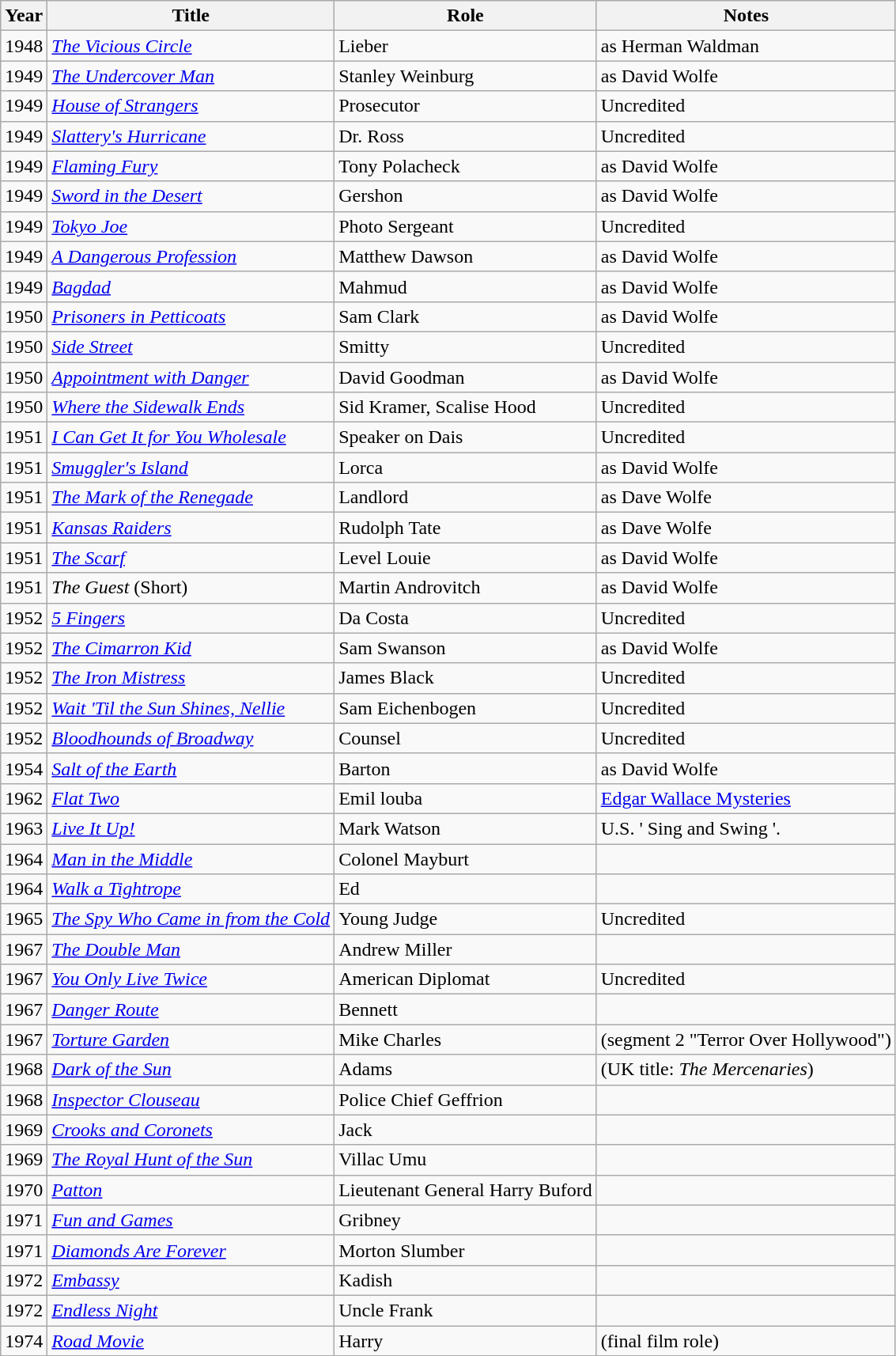<table class="wikitable">
<tr>
<th>Year</th>
<th>Title</th>
<th>Role</th>
<th>Notes</th>
</tr>
<tr>
<td>1948</td>
<td><em><a href='#'>The Vicious Circle</a></em></td>
<td>Lieber</td>
<td>as Herman Waldman</td>
</tr>
<tr>
<td>1949</td>
<td><em><a href='#'>The Undercover Man</a></em></td>
<td>Stanley Weinburg</td>
<td>as David Wolfe</td>
</tr>
<tr>
<td>1949</td>
<td><em><a href='#'>House of Strangers</a></em></td>
<td>Prosecutor</td>
<td>Uncredited</td>
</tr>
<tr>
<td>1949</td>
<td><em><a href='#'>Slattery's Hurricane</a></em></td>
<td>Dr. Ross</td>
<td>Uncredited</td>
</tr>
<tr>
<td>1949</td>
<td><em><a href='#'>Flaming Fury</a></em></td>
<td>Tony Polacheck</td>
<td>as David Wolfe</td>
</tr>
<tr>
<td>1949</td>
<td><em><a href='#'>Sword in the Desert</a></em></td>
<td>Gershon</td>
<td>as David Wolfe</td>
</tr>
<tr>
<td>1949</td>
<td><em><a href='#'>Tokyo Joe</a></em></td>
<td>Photo Sergeant</td>
<td>Uncredited</td>
</tr>
<tr>
<td>1949</td>
<td><em><a href='#'>A Dangerous Profession</a></em></td>
<td>Matthew Dawson</td>
<td>as David Wolfe</td>
</tr>
<tr>
<td>1949</td>
<td><em><a href='#'>Bagdad</a></em></td>
<td>Mahmud</td>
<td>as David Wolfe</td>
</tr>
<tr>
<td>1950</td>
<td><em><a href='#'>Prisoners in Petticoats</a></em></td>
<td>Sam Clark</td>
<td>as David Wolfe</td>
</tr>
<tr>
<td>1950</td>
<td><em><a href='#'>Side Street</a></em></td>
<td>Smitty</td>
<td>Uncredited</td>
</tr>
<tr>
<td>1950</td>
<td><em><a href='#'>Appointment with Danger</a></em></td>
<td>David Goodman</td>
<td>as David Wolfe</td>
</tr>
<tr>
<td>1950</td>
<td><em><a href='#'>Where the Sidewalk Ends</a></em></td>
<td>Sid Kramer, Scalise Hood</td>
<td>Uncredited</td>
</tr>
<tr>
<td>1951</td>
<td><em><a href='#'>I Can Get It for You Wholesale</a></em></td>
<td>Speaker on Dais</td>
<td>Uncredited</td>
</tr>
<tr>
<td>1951</td>
<td><em><a href='#'>Smuggler's Island</a></em></td>
<td>Lorca</td>
<td>as David Wolfe</td>
</tr>
<tr>
<td>1951</td>
<td><em><a href='#'>The Mark of the Renegade</a></em></td>
<td>Landlord</td>
<td>as Dave Wolfe</td>
</tr>
<tr>
<td>1951</td>
<td><em><a href='#'>Kansas Raiders</a></em></td>
<td>Rudolph Tate</td>
<td>as Dave Wolfe</td>
</tr>
<tr>
<td>1951</td>
<td><em><a href='#'>The Scarf</a></em></td>
<td>Level Louie</td>
<td>as David Wolfe</td>
</tr>
<tr>
<td>1951</td>
<td><em>The Guest</em> (Short)</td>
<td>Martin Androvitch</td>
<td>as David Wolfe</td>
</tr>
<tr>
<td>1952</td>
<td><em><a href='#'>5 Fingers</a></em></td>
<td>Da Costa</td>
<td>Uncredited</td>
</tr>
<tr>
<td>1952</td>
<td><em><a href='#'>The Cimarron Kid</a></em></td>
<td>Sam Swanson</td>
<td>as David Wolfe</td>
</tr>
<tr>
<td>1952</td>
<td><em><a href='#'>The Iron Mistress</a></em></td>
<td>James Black</td>
<td>Uncredited</td>
</tr>
<tr>
<td>1952</td>
<td><em><a href='#'>Wait 'Til the Sun Shines, Nellie</a></em></td>
<td>Sam Eichenbogen</td>
<td>Uncredited</td>
</tr>
<tr>
<td>1952</td>
<td><em><a href='#'>Bloodhounds of Broadway</a></em></td>
<td>Counsel</td>
<td>Uncredited</td>
</tr>
<tr>
<td>1954</td>
<td><em><a href='#'>Salt of the Earth</a></em></td>
<td>Barton</td>
<td>as David Wolfe</td>
</tr>
<tr>
<td>1962</td>
<td><em><a href='#'>Flat Two</a></em></td>
<td>Emil louba</td>
<td><a href='#'>Edgar Wallace Mysteries</a></td>
</tr>
<tr>
<td>1963</td>
<td><em><a href='#'>Live It Up!</a></em></td>
<td>Mark Watson</td>
<td>U.S. ' Sing and Swing '.</td>
</tr>
<tr>
<td>1964</td>
<td><em><a href='#'>Man in the Middle</a></em></td>
<td>Colonel Mayburt</td>
<td></td>
</tr>
<tr>
<td>1964</td>
<td><em><a href='#'>Walk a Tightrope</a></em></td>
<td>Ed</td>
<td></td>
</tr>
<tr>
<td>1965</td>
<td><em><a href='#'>The Spy Who Came in from the Cold</a></em></td>
<td>Young Judge</td>
<td>Uncredited</td>
</tr>
<tr>
<td>1967</td>
<td><em><a href='#'>The Double Man</a></em></td>
<td>Andrew Miller</td>
<td></td>
</tr>
<tr>
<td>1967</td>
<td><em><a href='#'>You Only Live Twice</a></em></td>
<td>American Diplomat</td>
<td>Uncredited</td>
</tr>
<tr>
<td>1967</td>
<td><em><a href='#'>Danger Route</a></em></td>
<td>Bennett</td>
<td></td>
</tr>
<tr>
<td>1967</td>
<td><em><a href='#'>Torture Garden</a></em></td>
<td>Mike Charles</td>
<td>(segment 2 "Terror Over Hollywood")</td>
</tr>
<tr>
<td>1968</td>
<td><em><a href='#'>Dark of the Sun</a></em></td>
<td>Adams</td>
<td>(UK title: <em>The Mercenaries</em>)</td>
</tr>
<tr>
<td>1968</td>
<td><em><a href='#'>Inspector Clouseau</a></em></td>
<td>Police Chief Geffrion</td>
<td></td>
</tr>
<tr>
<td>1969</td>
<td><em><a href='#'>Crooks and Coronets</a></em></td>
<td>Jack</td>
<td></td>
</tr>
<tr>
<td>1969</td>
<td><em><a href='#'>The Royal Hunt of the Sun</a></em></td>
<td>Villac Umu</td>
<td></td>
</tr>
<tr>
<td>1970</td>
<td><em><a href='#'>Patton</a></em></td>
<td>Lieutenant General Harry Buford</td>
<td></td>
</tr>
<tr>
<td>1971</td>
<td><em><a href='#'>Fun and Games</a></em></td>
<td>Gribney</td>
<td></td>
</tr>
<tr>
<td>1971</td>
<td><em><a href='#'>Diamonds Are Forever</a></em></td>
<td>Morton Slumber</td>
<td></td>
</tr>
<tr>
<td>1972</td>
<td><em><a href='#'>Embassy</a></em></td>
<td>Kadish</td>
<td></td>
</tr>
<tr>
<td>1972</td>
<td><em><a href='#'>Endless Night</a></em></td>
<td>Uncle Frank</td>
<td></td>
</tr>
<tr>
<td>1974</td>
<td><em><a href='#'>Road Movie</a></em></td>
<td>Harry</td>
<td>(final film role)</td>
</tr>
</table>
